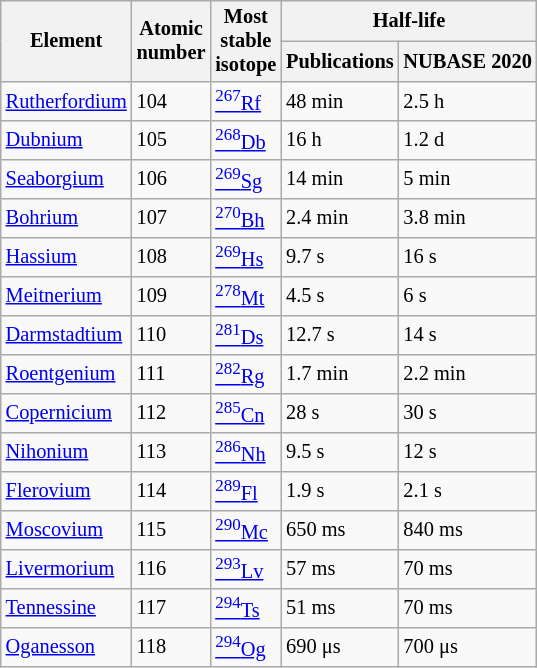<table class="wikitable sortable" style="float:left; margin-right:1em; font-size:85%;">
<tr>
<th rowspan=2>Element</th>
<th rowspan=2>Atomic<br>number</th>
<th rowspan=2>Most<br>stable<br>isotope</th>
<th colspan=2>Half-life</th>
</tr>
<tr>
<th>Publications<br></th>
<th>NUBASE 2020<br></th>
</tr>
<tr>
<td><a href='#'>Rutherfordium</a></td>
<td>104</td>
<td><a href='#'><sup>267</sup>Rf</a></td>
<td data-sort-value=2880>48 min</td>
<td data-sort-value=9000>2.5 h</td>
</tr>
<tr>
<td><a href='#'>Dubnium</a></td>
<td>105</td>
<td><a href='#'><sup>268</sup>Db</a></td>
<td data-sort-value=57600>16 h</td>
<td data-sort-value=104400>1.2 d</td>
</tr>
<tr>
<td><a href='#'>Seaborgium</a></td>
<td>106</td>
<td><a href='#'><sup>269</sup>Sg</a></td>
<td data-sort-value=840>14 min</td>
<td data-sort-value=300>5 min</td>
</tr>
<tr>
<td><a href='#'>Bohrium</a></td>
<td>107</td>
<td><a href='#'><sup>270</sup>Bh</a></td>
<td data-sort-value=144>2.4 min</td>
<td data-sort-value=228>3.8 min</td>
</tr>
<tr>
<td><a href='#'>Hassium</a></td>
<td>108</td>
<td><a href='#'><sup>269</sup>Hs</a></td>
<td data-sort-value=9.7>9.7 s</td>
<td data-sort-value=16>16 s</td>
</tr>
<tr>
<td><a href='#'>Meitnerium</a></td>
<td>109</td>
<td><a href='#'><sup>278</sup>Mt</a></td>
<td data-sort-value=4.5>4.5 s</td>
<td data-sort-value=6>6 s</td>
</tr>
<tr>
<td><a href='#'>Darmstadtium</a></td>
<td>110</td>
<td><a href='#'><sup>281</sup>Ds</a></td>
<td data-sort-value=12.7>12.7 s</td>
<td data-sort-value=14>14 s</td>
</tr>
<tr>
<td><a href='#'>Roentgenium</a></td>
<td>111</td>
<td><a href='#'><sup>282</sup>Rg</a></td>
<td data-sort-value=100>1.7 min</td>
<td data-sort-value=130>2.2 min</td>
</tr>
<tr>
<td><a href='#'>Copernicium</a></td>
<td>112</td>
<td><a href='#'><sup>285</sup>Cn</a></td>
<td data-sort-value=28>28 s</td>
<td data-sort-value=30>30 s</td>
</tr>
<tr>
<td><a href='#'>Nihonium</a></td>
<td>113</td>
<td><a href='#'><sup>286</sup>Nh</a></td>
<td data-sort-value=9.5>9.5 s</td>
<td data-sort-value=12>12 s</td>
</tr>
<tr>
<td><a href='#'>Flerovium</a></td>
<td>114</td>
<td><a href='#'><sup>289</sup>Fl</a></td>
<td data-sort-value=1.9>1.9 s</td>
<td data-sort-value=2.1>2.1 s</td>
</tr>
<tr>
<td><a href='#'>Moscovium</a></td>
<td>115</td>
<td><a href='#'><sup>290</sup>Mc</a></td>
<td data-sort-value=0.65>650 ms</td>
<td data-sort-value=0.84>840 ms</td>
</tr>
<tr>
<td><a href='#'>Livermorium</a></td>
<td>116</td>
<td><a href='#'><sup>293</sup>Lv</a></td>
<td data-sort-value=0.057>57 ms</td>
<td data-sort-value=0.07>70 ms</td>
</tr>
<tr>
<td><a href='#'>Tennessine</a></td>
<td>117</td>
<td><a href='#'><sup>294</sup>Ts</a></td>
<td data-sort-value=0.051>51 ms</td>
<td data-sort-value=0.07>70 ms</td>
</tr>
<tr>
<td><a href='#'>Oganesson</a></td>
<td>118</td>
<td><a href='#'><sup>294</sup>Og</a></td>
<td data-sort-value=0.00069>690 μs</td>
<td data-sort-value=0.0007>700 μs</td>
</tr>
</table>
